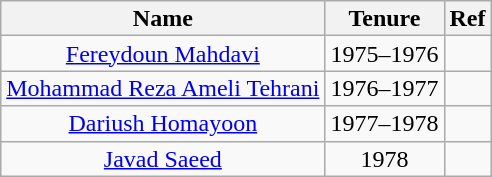<table class="wikitable" style="text-align:center; font-size:100%; line-height:16px;">
<tr>
<th>Name</th>
<th>Tenure</th>
<th>Ref</th>
</tr>
<tr>
<td><a href='#'>Fereydoun Mahdavi</a></td>
<td>1975–1976</td>
<td></td>
</tr>
<tr>
<td><a href='#'>Mohammad Reza Ameli Tehrani</a></td>
<td>1976–1977</td>
<td></td>
</tr>
<tr>
<td><a href='#'>Dariush Homayoon</a></td>
<td>1977–1978</td>
<td></td>
</tr>
<tr>
<td><a href='#'>Javad Saeed</a></td>
<td>1978</td>
<td></td>
</tr>
</table>
